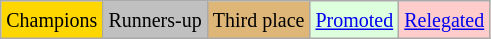<table class="wikitable">
<tr>
<td bgcolor=gold><small>Champions</small></td>
<td bgcolor=silver><small>Runners-up</small></td>
<td bgcolor=#deb678><small>Third place</small></td>
<td bgcolor="#DDFFDD"><small><a href='#'>Promoted</a></small></td>
<td bgcolor="#FFCCCC"><small><a href='#'>Relegated</a></small></td>
</tr>
</table>
